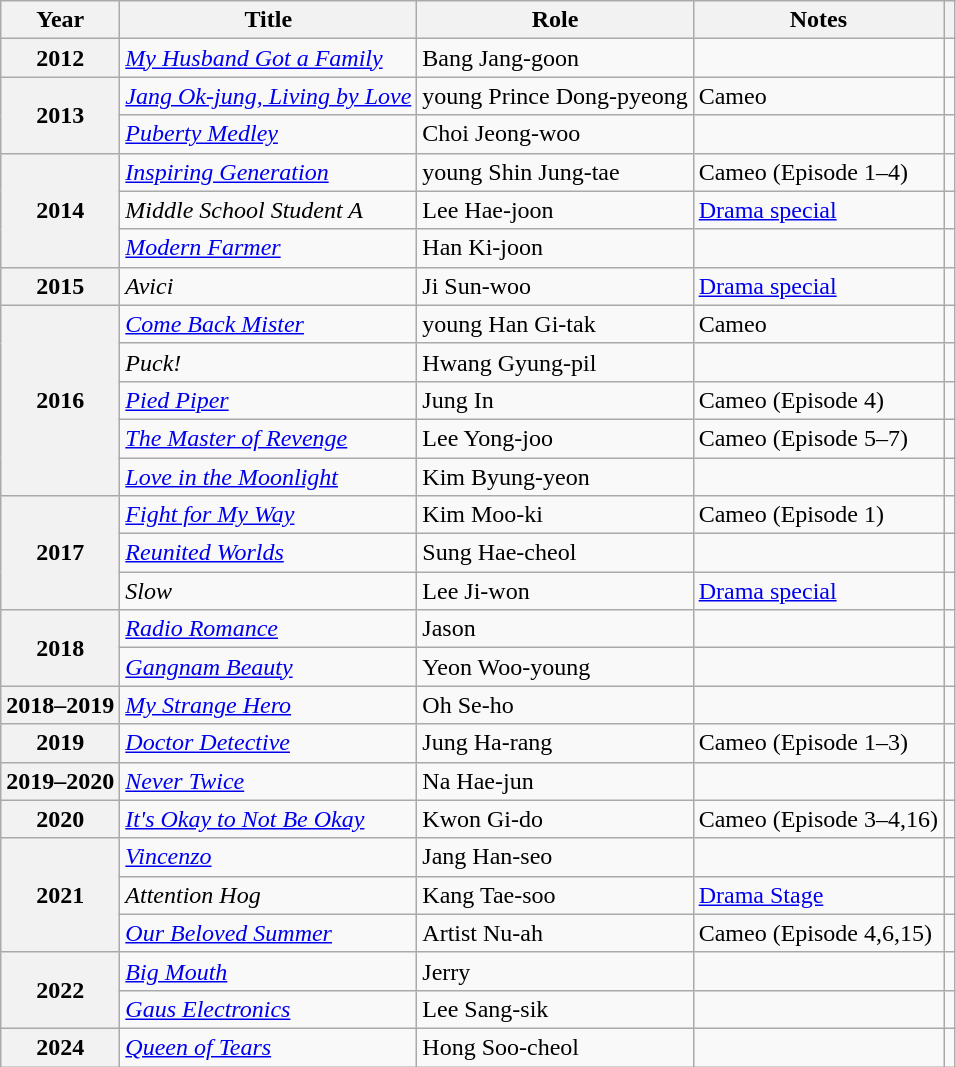<table class="wikitable plainrowheaders sortable">
<tr>
<th scope="col">Year</th>
<th scope="col">Title</th>
<th scope="col">Role</th>
<th scope="col">Notes</th>
<th scope="col" class="unsortable"></th>
</tr>
<tr>
<th scope="row">2012</th>
<td><em><a href='#'>My Husband Got a Family</a></em></td>
<td>Bang Jang-goon</td>
<td></td>
<td style="text-align:center"></td>
</tr>
<tr>
<th scope="row" rowspan="2">2013</th>
<td><em><a href='#'>Jang Ok-jung, Living by Love</a></em></td>
<td>young Prince Dong-pyeong</td>
<td>Cameo</td>
<td style="text-align:center"></td>
</tr>
<tr>
<td><em><a href='#'>Puberty Medley</a></em></td>
<td>Choi Jeong-woo</td>
<td></td>
<td style="text-align:center"></td>
</tr>
<tr>
<th scope="row"  rowspan="3">2014</th>
<td><em><a href='#'>Inspiring Generation</a></em></td>
<td>young Shin Jung-tae</td>
<td>Cameo (Episode 1–4)</td>
<td style="text-align:center"></td>
</tr>
<tr>
<td><em>Middle School Student A</em></td>
<td>Lee Hae-joon</td>
<td><a href='#'>Drama special</a></td>
<td style="text-align:center"></td>
</tr>
<tr>
<td><em><a href='#'>Modern Farmer</a></em></td>
<td>Han Ki-joon</td>
<td></td>
<td style="text-align:center"></td>
</tr>
<tr>
<th scope="row">2015</th>
<td><em>Avici</em></td>
<td>Ji Sun-woo</td>
<td><a href='#'>Drama special</a></td>
<td style="text-align:center"></td>
</tr>
<tr>
<th scope="row" rowspan="5">2016</th>
<td><em><a href='#'>Come Back Mister</a></em></td>
<td>young Han Gi-tak</td>
<td>Cameo</td>
<td style="text-align:center"></td>
</tr>
<tr>
<td><em>Puck! </em></td>
<td>Hwang Gyung-pil</td>
<td></td>
<td style="text-align:center"></td>
</tr>
<tr>
<td><em><a href='#'>Pied Piper</a></em></td>
<td>Jung In</td>
<td>Cameo (Episode 4)</td>
<td style="text-align:center"></td>
</tr>
<tr>
<td><em><a href='#'>The Master of Revenge</a></em></td>
<td>Lee Yong-joo</td>
<td>Cameo (Episode 5–7)</td>
<td style="text-align:center"></td>
</tr>
<tr>
<td><em><a href='#'>Love in the Moonlight</a></em></td>
<td>Kim Byung-yeon</td>
<td></td>
<td style="text-align:center"></td>
</tr>
<tr>
<th scope="row"  rowspan="3">2017</th>
<td><em><a href='#'>Fight for My Way</a></em></td>
<td>Kim Moo-ki</td>
<td>Cameo (Episode 1)</td>
<td style="text-align:center"></td>
</tr>
<tr>
<td><em><a href='#'>Reunited Worlds</a></em></td>
<td>Sung Hae-cheol</td>
<td></td>
<td style="text-align:center"></td>
</tr>
<tr>
<td><em>Slow</em></td>
<td>Lee Ji-won</td>
<td><a href='#'>Drama special</a></td>
<td style="text-align:center"></td>
</tr>
<tr>
<th scope="row"  rowspan="2">2018</th>
<td><em><a href='#'>Radio Romance</a></em></td>
<td>Jason</td>
<td></td>
<td style="text-align:center"></td>
</tr>
<tr>
<td><em><a href='#'>Gangnam Beauty</a></em></td>
<td>Yeon Woo-young</td>
<td></td>
<td style="text-align:center"></td>
</tr>
<tr>
<th scope="row">2018–2019</th>
<td><em><a href='#'>My Strange Hero</a></em></td>
<td>Oh Se-ho</td>
<td></td>
<td style="text-align:center"></td>
</tr>
<tr>
<th scope="row">2019</th>
<td><em><a href='#'>Doctor Detective</a></em></td>
<td>Jung Ha-rang</td>
<td>Cameo (Episode 1–3)</td>
<td style="text-align:center"></td>
</tr>
<tr>
<th scope="row">2019–2020</th>
<td><em><a href='#'>Never Twice</a></em></td>
<td>Na Hae-jun</td>
<td></td>
<td style="text-align:center"></td>
</tr>
<tr>
<th scope="row">2020</th>
<td><em><a href='#'>It's Okay to Not Be Okay</a></em></td>
<td>Kwon Gi-do</td>
<td>Cameo (Episode 3–4,16)</td>
<td style="text-align:center"></td>
</tr>
<tr>
<th scope="row"  rowspan="3">2021</th>
<td><em><a href='#'>Vincenzo</a></em></td>
<td>Jang Han-seo</td>
<td></td>
<td style="text-align:center"></td>
</tr>
<tr>
<td><em>Attention Hog</em></td>
<td>Kang Tae-soo</td>
<td><a href='#'>Drama Stage</a></td>
<td style="text-align:center"></td>
</tr>
<tr>
<td><em><a href='#'>Our Beloved Summer</a></em></td>
<td>Artist Nu-ah</td>
<td>Cameo (Episode 4,6,15)</td>
<td style="text-align:center"></td>
</tr>
<tr>
<th scope="row" rowspan="2">2022</th>
<td><em><a href='#'>Big Mouth</a></em></td>
<td>Jerry</td>
<td></td>
<td style="text-align:center"></td>
</tr>
<tr>
<td><em><a href='#'>Gaus Electronics</a></em></td>
<td>Lee Sang-sik</td>
<td></td>
<td style="text-align:center"></td>
</tr>
<tr>
<th scope="row">2024</th>
<td><em><a href='#'>Queen of Tears</a></em></td>
<td>Hong Soo-cheol</td>
<td></td>
<td style="text-align:center"></td>
</tr>
</table>
